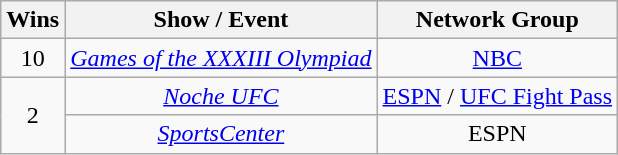<table class="wikitable" style="text-align: center;">
<tr>
<th>Wins</th>
<th>Show / Event</th>
<th>Network Group</th>
</tr>
<tr>
<td>10</td>
<td><em><a href='#'>Games of the XXXIII Olympiad</a></em></td>
<td><a href='#'>NBC</a></td>
</tr>
<tr>
<td rowspan="2">2</td>
<td><em><a href='#'>Noche UFC</a></em></td>
<td><a href='#'>ESPN</a> / <a href='#'>UFC Fight Pass</a></td>
</tr>
<tr>
<td><em><a href='#'>SportsCenter</a></em></td>
<td>ESPN</td>
</tr>
</table>
